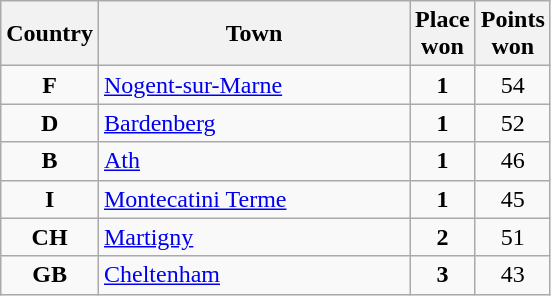<table class="wikitable">
<tr>
<th width="25">Country</th>
<th width="200">Town</th>
<th width="25">Place won</th>
<th width="25">Points won</th>
</tr>
<tr>
<td align="center"><strong>F</strong></td>
<td align="left"><a href='#'>Nogent-sur-Marne</a></td>
<td align="center"><strong>1</strong></td>
<td align="center">54</td>
</tr>
<tr>
<td align="center"><strong>D</strong></td>
<td align="left"><a href='#'>Bardenberg</a></td>
<td align="center"><strong>1</strong></td>
<td align="center">52</td>
</tr>
<tr>
<td align="center"><strong>B</strong></td>
<td align="left"><a href='#'>Ath</a></td>
<td align="center"><strong>1</strong></td>
<td align="center">46</td>
</tr>
<tr>
<td align="center"><strong>I</strong></td>
<td align="left"><a href='#'>Montecatini Terme</a></td>
<td align="center"><strong>1</strong></td>
<td align="center">45</td>
</tr>
<tr>
<td align="center"><strong>CH</strong></td>
<td align="left"><a href='#'>Martigny</a></td>
<td align="center"><strong>2</strong></td>
<td align="center">51</td>
</tr>
<tr>
<td align="center"><strong>GB</strong></td>
<td align="left"><a href='#'>Cheltenham</a></td>
<td align="center"><strong>3</strong></td>
<td align="center">43</td>
</tr>
</table>
